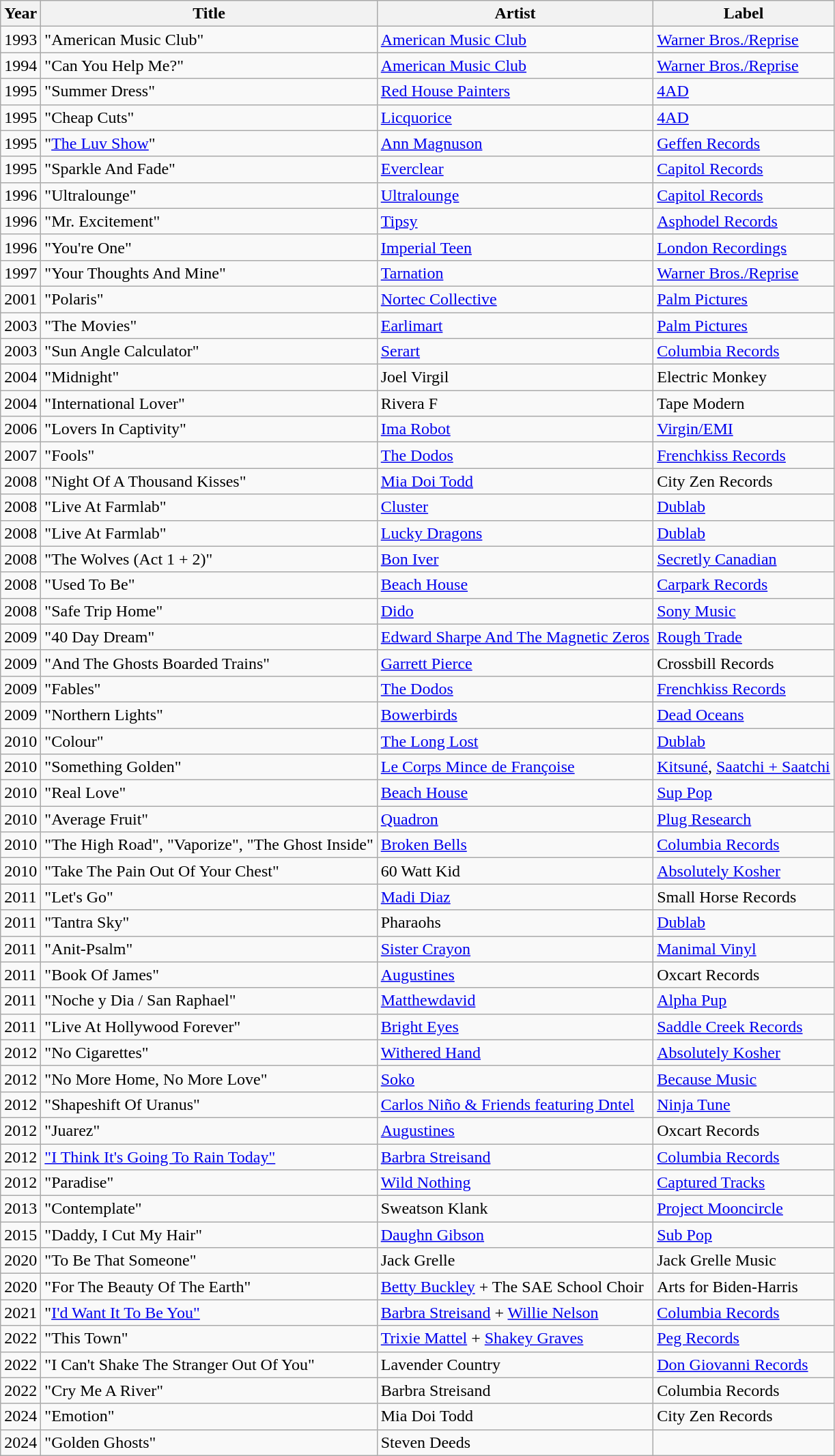<table class="wikitable">
<tr>
<th>Year</th>
<th>Title</th>
<th>Artist</th>
<th>Label</th>
</tr>
<tr>
<td>1993</td>
<td>"American Music Club"</td>
<td><a href='#'>American Music Club</a></td>
<td><a href='#'>Warner Bros./Reprise</a></td>
</tr>
<tr>
<td>1994</td>
<td>"Can You Help Me?"</td>
<td><a href='#'>American Music Club</a></td>
<td><a href='#'>Warner Bros./Reprise</a></td>
</tr>
<tr>
<td>1995</td>
<td>"Summer Dress"</td>
<td><a href='#'>Red House Painters</a></td>
<td><a href='#'>4AD</a></td>
</tr>
<tr>
<td>1995</td>
<td>"Cheap Cuts"</td>
<td><a href='#'>Licquorice</a></td>
<td><a href='#'>4AD</a></td>
</tr>
<tr>
<td>1995</td>
<td>"<a href='#'>The Luv Show</a>"</td>
<td><a href='#'>Ann Magnuson</a></td>
<td><a href='#'>Geffen Records</a></td>
</tr>
<tr>
<td>1995</td>
<td>"Sparkle And Fade"</td>
<td><a href='#'>Everclear</a></td>
<td><a href='#'>Capitol Records</a></td>
</tr>
<tr>
<td>1996</td>
<td>"Ultralounge"</td>
<td><a href='#'>Ultralounge</a></td>
<td><a href='#'>Capitol Records</a></td>
</tr>
<tr>
<td>1996</td>
<td>"Mr. Excitement"</td>
<td><a href='#'>Tipsy</a></td>
<td><a href='#'>Asphodel Records</a></td>
</tr>
<tr>
<td>1996</td>
<td>"You're One"</td>
<td><a href='#'>Imperial Teen</a></td>
<td><a href='#'>London Recordings</a></td>
</tr>
<tr>
<td>1997</td>
<td>"Your Thoughts And Mine"</td>
<td><a href='#'>Tarnation</a></td>
<td><a href='#'>Warner Bros./Reprise</a></td>
</tr>
<tr>
<td>2001</td>
<td>"Polaris"</td>
<td><a href='#'>Nortec Collective</a></td>
<td><a href='#'>Palm Pictures</a></td>
</tr>
<tr>
<td>2003</td>
<td>"The Movies"</td>
<td><a href='#'>Earlimart</a></td>
<td><a href='#'>Palm Pictures</a></td>
</tr>
<tr>
<td>2003</td>
<td>"Sun Angle Calculator"</td>
<td><a href='#'>Serart</a></td>
<td><a href='#'>Columbia Records</a></td>
</tr>
<tr>
<td>2004</td>
<td>"Midnight"</td>
<td>Joel Virgil</td>
<td>Electric Monkey</td>
</tr>
<tr>
<td>2004</td>
<td>"International Lover"</td>
<td>Rivera F</td>
<td>Tape Modern</td>
</tr>
<tr>
<td>2006</td>
<td>"Lovers In Captivity"</td>
<td><a href='#'>Ima Robot</a></td>
<td><a href='#'>Virgin/EMI</a></td>
</tr>
<tr>
<td>2007</td>
<td>"Fools"</td>
<td><a href='#'>The Dodos</a></td>
<td><a href='#'>Frenchkiss Records</a></td>
</tr>
<tr>
<td>2008</td>
<td>"Night Of A Thousand Kisses"</td>
<td><a href='#'>Mia Doi Todd</a></td>
<td>City Zen Records</td>
</tr>
<tr>
<td>2008</td>
<td>"Live At Farmlab"</td>
<td><a href='#'>Cluster</a></td>
<td><a href='#'>Dublab</a></td>
</tr>
<tr>
<td>2008</td>
<td>"Live At Farmlab"</td>
<td><a href='#'>Lucky Dragons</a></td>
<td><a href='#'>Dublab</a></td>
</tr>
<tr>
<td>2008</td>
<td>"The Wolves (Act 1 + 2)"</td>
<td><a href='#'>Bon Iver</a></td>
<td><a href='#'>Secretly Canadian</a></td>
</tr>
<tr>
<td>2008</td>
<td>"Used To Be"</td>
<td><a href='#'>Beach House</a></td>
<td><a href='#'>Carpark Records</a></td>
</tr>
<tr>
<td>2008</td>
<td>"Safe Trip Home"</td>
<td><a href='#'>Dido</a></td>
<td><a href='#'>Sony Music</a></td>
</tr>
<tr>
<td>2009</td>
<td>"40 Day Dream"</td>
<td><a href='#'>Edward Sharpe And The Magnetic Zeros</a></td>
<td><a href='#'>Rough Trade</a></td>
</tr>
<tr>
<td>2009</td>
<td>"And The Ghosts Boarded Trains"</td>
<td><a href='#'>Garrett Pierce</a></td>
<td>Crossbill Records</td>
</tr>
<tr>
<td>2009</td>
<td>"Fables"</td>
<td><a href='#'>The Dodos</a></td>
<td><a href='#'>Frenchkiss Records</a></td>
</tr>
<tr>
<td>2009</td>
<td>"Northern Lights"</td>
<td><a href='#'>Bowerbirds</a></td>
<td><a href='#'>Dead Oceans</a></td>
</tr>
<tr>
<td>2010</td>
<td>"Colour"</td>
<td><a href='#'>The Long Lost</a></td>
<td><a href='#'>Dublab</a></td>
</tr>
<tr>
<td>2010</td>
<td>"Something Golden"</td>
<td><a href='#'>Le Corps Mince de Françoise</a></td>
<td><a href='#'>Kitsuné</a>, <a href='#'>Saatchi + Saatchi</a></td>
</tr>
<tr>
<td>2010</td>
<td>"Real Love"</td>
<td><a href='#'>Beach House</a></td>
<td><a href='#'>Sup Pop</a></td>
</tr>
<tr>
<td>2010</td>
<td>"Average Fruit"</td>
<td><a href='#'>Quadron</a></td>
<td><a href='#'>Plug Research</a></td>
</tr>
<tr>
<td>2010</td>
<td>"The High Road", "Vaporize", "The Ghost Inside"</td>
<td><a href='#'>Broken Bells</a></td>
<td><a href='#'>Columbia Records</a></td>
</tr>
<tr>
<td>2010</td>
<td>"Take The Pain Out Of Your Chest"</td>
<td>60 Watt Kid</td>
<td><a href='#'>Absolutely Kosher</a></td>
</tr>
<tr>
<td>2011</td>
<td>"Let's Go"</td>
<td><a href='#'>Madi Diaz</a></td>
<td>Small Horse Records</td>
</tr>
<tr>
<td>2011</td>
<td>"Tantra Sky"</td>
<td>Pharaohs</td>
<td><a href='#'>Dublab</a></td>
</tr>
<tr>
<td>2011</td>
<td>"Anit-Psalm"</td>
<td><a href='#'>Sister Crayon</a></td>
<td><a href='#'>Manimal Vinyl</a></td>
</tr>
<tr>
<td>2011</td>
<td>"Book Of James"</td>
<td><a href='#'>Augustines</a></td>
<td>Oxcart Records</td>
</tr>
<tr>
<td>2011</td>
<td>"Noche y Dia / San Raphael"</td>
<td><a href='#'>Matthewdavid</a></td>
<td><a href='#'>Alpha Pup</a></td>
</tr>
<tr>
<td>2011</td>
<td>"Live At Hollywood Forever"</td>
<td><a href='#'>Bright Eyes</a></td>
<td><a href='#'>Saddle Creek Records</a></td>
</tr>
<tr>
<td>2012</td>
<td>"No Cigarettes"</td>
<td><a href='#'>Withered Hand</a></td>
<td><a href='#'>Absolutely Kosher</a></td>
</tr>
<tr>
<td>2012</td>
<td>"No More Home, No More Love"</td>
<td><a href='#'>Soko</a></td>
<td><a href='#'>Because Music</a></td>
</tr>
<tr>
<td>2012</td>
<td>"Shapeshift Of Uranus"</td>
<td><a href='#'>Carlos Niño & Friends featuring Dntel</a></td>
<td><a href='#'>Ninja Tune</a></td>
</tr>
<tr>
<td>2012</td>
<td>"Juarez"</td>
<td><a href='#'>Augustines</a></td>
<td>Oxcart Records</td>
</tr>
<tr>
<td>2012</td>
<td><a href='#'>"I Think It's Going To Rain Today"</a></td>
<td><a href='#'>Barbra Streisand</a></td>
<td><a href='#'>Columbia Records</a></td>
</tr>
<tr>
<td>2012</td>
<td>"Paradise"</td>
<td><a href='#'>Wild Nothing</a></td>
<td><a href='#'>Captured Tracks</a></td>
</tr>
<tr>
<td>2013</td>
<td>"Contemplate"</td>
<td>Sweatson Klank</td>
<td><a href='#'>Project Mooncircle</a></td>
</tr>
<tr>
<td>2015</td>
<td>"Daddy, I Cut My Hair"</td>
<td><a href='#'>Daughn Gibson</a></td>
<td><a href='#'>Sub Pop</a></td>
</tr>
<tr>
<td>2020</td>
<td>"To Be That Someone"</td>
<td>Jack Grelle</td>
<td>Jack Grelle Music</td>
</tr>
<tr>
<td>2020</td>
<td>"For The Beauty Of The Earth"</td>
<td><a href='#'>Betty Buckley</a> + The SAE School Choir</td>
<td>Arts for Biden-Harris</td>
</tr>
<tr>
<td>2021</td>
<td>"<a href='#'>I'd Want It To Be You"</a></td>
<td><a href='#'>Barbra Streisand</a> + <a href='#'>Willie Nelson</a></td>
<td><a href='#'>Columbia Records</a></td>
</tr>
<tr>
<td>2022</td>
<td>"This Town"</td>
<td><a href='#'>Trixie Mattel</a> + <a href='#'>Shakey Graves</a></td>
<td><a href='#'>Peg Records</a></td>
</tr>
<tr>
<td>2022</td>
<td>"I Can't Shake The Stranger Out Of You"</td>
<td>Lavender Country</td>
<td><a href='#'>Don Giovanni Records</a></td>
</tr>
<tr>
<td>2022</td>
<td>"Cry Me A River"</td>
<td>Barbra Streisand</td>
<td>Columbia Records</td>
</tr>
<tr>
<td>2024</td>
<td>"Emotion"</td>
<td>Mia Doi Todd</td>
<td>City Zen Records</td>
</tr>
<tr>
<td>2024</td>
<td>"Golden Ghosts"</td>
<td>Steven Deeds</td>
<td></td>
</tr>
</table>
